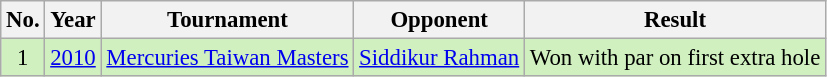<table class="wikitable" style="font-size:95%;">
<tr>
<th>No.</th>
<th>Year</th>
<th>Tournament</th>
<th>Opponent</th>
<th>Result</th>
</tr>
<tr style="background:#D0F0C0;">
<td align=center>1</td>
<td><a href='#'>2010</a></td>
<td><a href='#'>Mercuries Taiwan Masters</a></td>
<td> <a href='#'>Siddikur Rahman</a></td>
<td>Won with par on first extra hole</td>
</tr>
</table>
